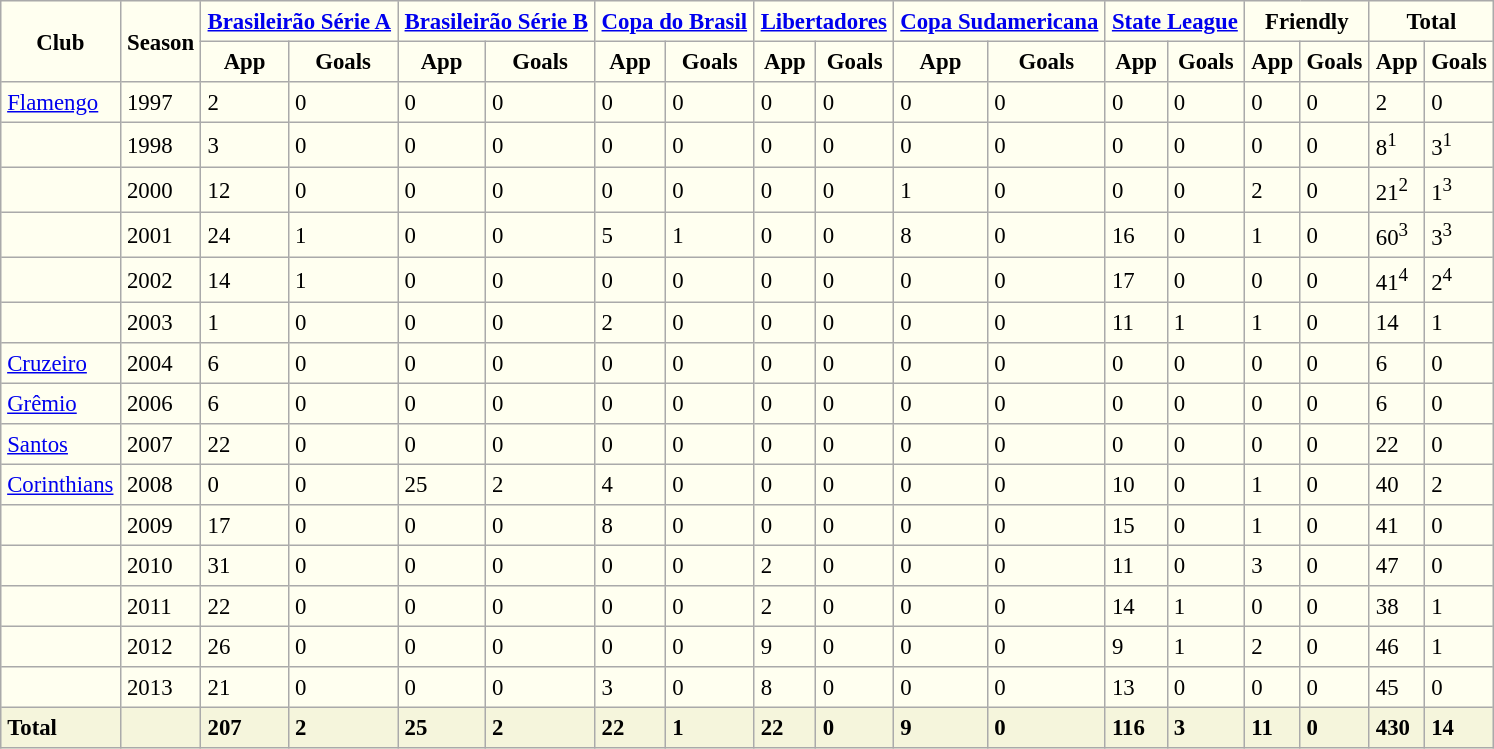<table border="1" cellpadding="4" cellspacing="2" style="margin:auto; background:ivory; font-size:95%; border:1px #aaa solid; border-collapse:collapse; clear:center;">
<tr>
<th rowspan="2">Club</th>
<th rowspan="2">Season</th>
<th colspan="2"><a href='#'>Brasileirão Série A</a></th>
<th colspan="2"><a href='#'>Brasileirão Série B</a></th>
<th colspan="2"><a href='#'>Copa do Brasil</a></th>
<th colspan="2"><a href='#'>Libertadores</a></th>
<th colspan="2"><a href='#'>Copa Sudamericana</a></th>
<th colspan="2"><a href='#'>State League</a></th>
<th colspan="2">Friendly</th>
<th colspan="2">Total</th>
</tr>
<tr>
<th>App</th>
<th>Goals</th>
<th>App</th>
<th>Goals</th>
<th>App</th>
<th>Goals</th>
<th>App</th>
<th>Goals</th>
<th>App</th>
<th>Goals</th>
<th>App</th>
<th>Goals</th>
<th>App</th>
<th>Goals</th>
<th>App</th>
<th>Goals</th>
</tr>
<tr>
<td style="vertical-align:top;"><a href='#'>Flamengo</a></td>
<td>1997</td>
<td>2</td>
<td>0</td>
<td>0</td>
<td>0</td>
<td>0</td>
<td>0</td>
<td>0</td>
<td>0</td>
<td>0</td>
<td>0</td>
<td>0</td>
<td>0</td>
<td>0</td>
<td>0</td>
<td>2</td>
<td>0</td>
</tr>
<tr>
<td></td>
<td>1998</td>
<td>3</td>
<td>0</td>
<td>0</td>
<td>0</td>
<td>0</td>
<td>0</td>
<td>0</td>
<td>0</td>
<td>0</td>
<td>0</td>
<td>0</td>
<td>0</td>
<td>0</td>
<td>0</td>
<td>8<sup>1</sup></td>
<td>3<sup>1</sup></td>
</tr>
<tr>
<td></td>
<td>2000</td>
<td>12</td>
<td>0</td>
<td>0</td>
<td>0</td>
<td>0</td>
<td>0</td>
<td>0</td>
<td>0</td>
<td>1</td>
<td>0</td>
<td>0</td>
<td>0</td>
<td>2</td>
<td>0</td>
<td>21<sup>2</sup></td>
<td>1<sup>3</sup></td>
</tr>
<tr>
<td></td>
<td>2001</td>
<td>24</td>
<td>1</td>
<td>0</td>
<td>0</td>
<td>5</td>
<td>1</td>
<td>0</td>
<td>0</td>
<td>8</td>
<td>0</td>
<td>16</td>
<td>0</td>
<td>1</td>
<td>0</td>
<td>60<sup>3</sup></td>
<td>3<sup>3</sup></td>
</tr>
<tr>
<td></td>
<td>2002</td>
<td>14</td>
<td>1</td>
<td>0</td>
<td>0</td>
<td>0</td>
<td>0</td>
<td>0</td>
<td>0</td>
<td>0</td>
<td>0</td>
<td>17</td>
<td>0</td>
<td>0</td>
<td>0</td>
<td>41<sup>4</sup></td>
<td>2<sup>4</sup></td>
</tr>
<tr>
<td></td>
<td>2003</td>
<td>1</td>
<td>0</td>
<td>0</td>
<td>0</td>
<td>2</td>
<td>0</td>
<td>0</td>
<td>0</td>
<td>0</td>
<td>0</td>
<td>11</td>
<td>1</td>
<td>1</td>
<td>0</td>
<td>14</td>
<td>1</td>
</tr>
<tr>
<td style="vertical-align:top;"><a href='#'>Cruzeiro</a></td>
<td>2004</td>
<td>6</td>
<td>0</td>
<td>0</td>
<td>0</td>
<td>0</td>
<td>0</td>
<td>0</td>
<td>0</td>
<td>0</td>
<td>0</td>
<td>0</td>
<td>0</td>
<td>0</td>
<td>0</td>
<td>6</td>
<td>0</td>
</tr>
<tr>
<td style="vertical-align:top;"><a href='#'>Grêmio</a></td>
<td>2006</td>
<td>6</td>
<td>0</td>
<td>0</td>
<td>0</td>
<td>0</td>
<td>0</td>
<td>0</td>
<td>0</td>
<td>0</td>
<td>0</td>
<td>0</td>
<td>0</td>
<td>0</td>
<td>0</td>
<td>6</td>
<td>0</td>
</tr>
<tr>
<td style="vertical-align:top;"><a href='#'>Santos</a></td>
<td>2007</td>
<td>22</td>
<td>0</td>
<td>0</td>
<td>0</td>
<td>0</td>
<td>0</td>
<td>0</td>
<td>0</td>
<td>0</td>
<td>0</td>
<td>0</td>
<td>0</td>
<td>0</td>
<td>0</td>
<td>22</td>
<td>0</td>
</tr>
<tr>
<td style="vertical-align:top;"><a href='#'>Corinthians</a></td>
<td>2008</td>
<td>0</td>
<td>0</td>
<td>25</td>
<td>2</td>
<td>4</td>
<td>0</td>
<td>0</td>
<td>0</td>
<td>0</td>
<td>0</td>
<td>10</td>
<td>0</td>
<td>1</td>
<td>0</td>
<td>40</td>
<td>2</td>
</tr>
<tr>
<td></td>
<td>2009</td>
<td>17</td>
<td>0</td>
<td>0</td>
<td>0</td>
<td>8</td>
<td>0</td>
<td>0</td>
<td>0</td>
<td>0</td>
<td>0</td>
<td>15</td>
<td>0</td>
<td>1</td>
<td>0</td>
<td>41</td>
<td>0</td>
</tr>
<tr>
<td></td>
<td>2010</td>
<td>31</td>
<td>0</td>
<td>0</td>
<td>0</td>
<td>0</td>
<td>0</td>
<td>2</td>
<td>0</td>
<td>0</td>
<td>0</td>
<td>11</td>
<td>0</td>
<td>3</td>
<td>0</td>
<td>47</td>
<td>0</td>
</tr>
<tr>
<td></td>
<td>2011</td>
<td>22</td>
<td>0</td>
<td>0</td>
<td>0</td>
<td>0</td>
<td>0</td>
<td>2</td>
<td>0</td>
<td>0</td>
<td>0</td>
<td>14</td>
<td>1</td>
<td>0</td>
<td>0</td>
<td 0>38</td>
<td>1</td>
</tr>
<tr>
<td></td>
<td>2012</td>
<td>26</td>
<td>0</td>
<td>0</td>
<td>0</td>
<td>0</td>
<td>0</td>
<td>9</td>
<td>0</td>
<td>0</td>
<td>0</td>
<td>9</td>
<td>1</td>
<td>2</td>
<td>0</td>
<td>46</td>
<td>1</td>
</tr>
<tr>
<td></td>
<td>2013</td>
<td>21</td>
<td>0</td>
<td>0</td>
<td>0</td>
<td>3</td>
<td>0</td>
<td>8</td>
<td>0</td>
<td>0</td>
<td>0</td>
<td>13</td>
<td>0</td>
<td>0</td>
<td>0</td>
<td>45</td>
<td>0</td>
</tr>
<tr>
<th style="text-align:left; background:beige;">Total</th>
<th style="text-align:left; background:beige;"></th>
<th style="text-align:left; background:beige;">207</th>
<th style="text-align:left; background:beige;">2</th>
<th style="text-align:left; background:beige;">25</th>
<th style="text-align:left; background:beige;">2</th>
<th style="text-align:left; background:beige;">22</th>
<th style="text-align:left; background:beige;">1</th>
<th style="text-align:left; background:beige;">22</th>
<th style="text-align:left; background:beige;">0</th>
<th style="text-align:left; background:beige;">9</th>
<th style="text-align:left; background:beige;">0</th>
<th style="text-align:left; background:beige;">116</th>
<th style="text-align:left; background:beige;">3</th>
<th style="text-align:left; background:beige;">11</th>
<th style="text-align:left; background:beige;">0</th>
<th style="text-align:left; background:beige;">430</th>
<th style="text-align:left; background:beige;">14</th>
</tr>
</table>
